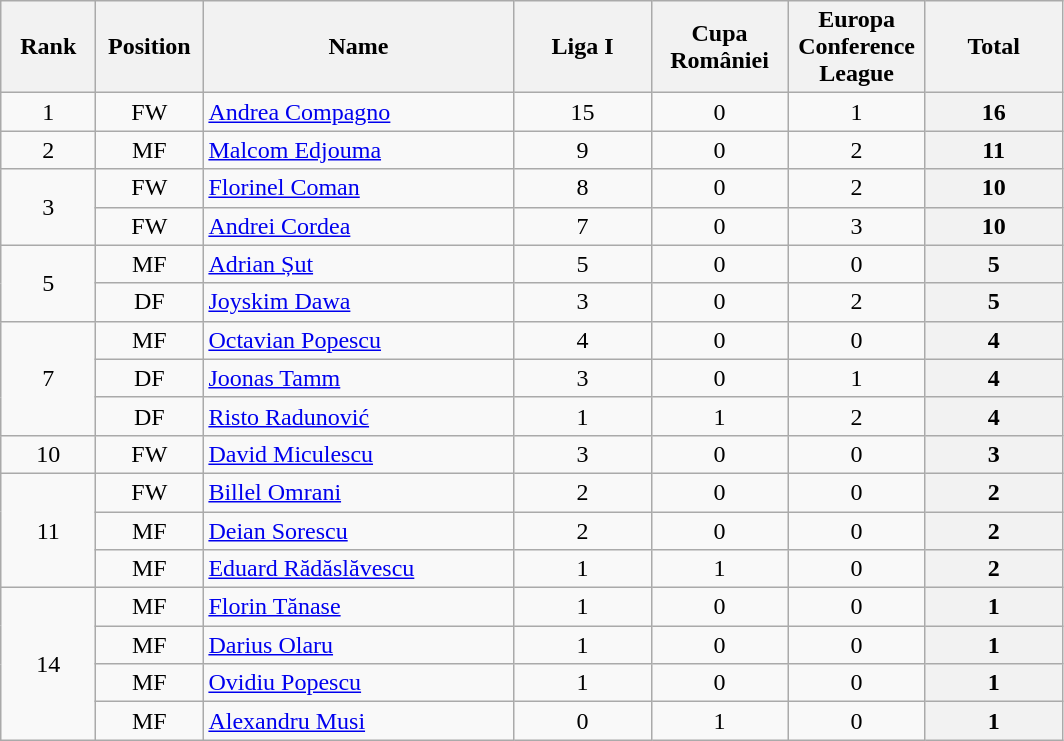<table class="wikitable" style="text-align:center;">
<tr>
<th style="width:56px;">Rank</th>
<th style="width:64px;">Position</th>
<th style="width:200px;">Name</th>
<th style="width:84px;">Liga I</th>
<th style="width:84px;">Cupa României</th>
<th style="width:84px;">Europa Conference League</th>
<th style="width:84px;">Total</th>
</tr>
<tr>
<td>1</td>
<td>FW</td>
<td align="left"> <a href='#'>Andrea Compagno</a></td>
<td>15</td>
<td>0</td>
<td>1</td>
<th>16</th>
</tr>
<tr>
<td>2</td>
<td>MF</td>
<td align="left"> <a href='#'>Malcom Edjouma</a></td>
<td>9</td>
<td>0</td>
<td>2</td>
<th>11</th>
</tr>
<tr>
<td rowspan="2">3</td>
<td>FW</td>
<td align="left"> <a href='#'>Florinel Coman</a></td>
<td>8</td>
<td>0</td>
<td>2</td>
<th>10</th>
</tr>
<tr>
<td>FW</td>
<td align="left"> <a href='#'>Andrei Cordea</a></td>
<td>7</td>
<td>0</td>
<td>3</td>
<th>10</th>
</tr>
<tr>
<td rowspan="2">5</td>
<td>MF</td>
<td align="left"> <a href='#'>Adrian Șut</a></td>
<td>5</td>
<td>0</td>
<td>0</td>
<th>5</th>
</tr>
<tr>
<td>DF</td>
<td align="left"> <a href='#'>Joyskim Dawa</a></td>
<td>3</td>
<td>0</td>
<td>2</td>
<th>5</th>
</tr>
<tr>
<td rowspan="3">7</td>
<td>MF</td>
<td align="left"> <a href='#'>Octavian Popescu</a></td>
<td>4</td>
<td>0</td>
<td>0</td>
<th>4</th>
</tr>
<tr>
<td>DF</td>
<td align="left"> <a href='#'>Joonas Tamm</a></td>
<td>3</td>
<td>0</td>
<td>1</td>
<th>4</th>
</tr>
<tr>
<td>DF</td>
<td align="left"> <a href='#'>Risto Radunović</a></td>
<td>1</td>
<td>1</td>
<td>2</td>
<th>4</th>
</tr>
<tr>
<td>10</td>
<td>FW</td>
<td align="left"> <a href='#'>David Miculescu</a></td>
<td>3</td>
<td>0</td>
<td>0</td>
<th>3</th>
</tr>
<tr>
<td rowspan="3">11</td>
<td>FW</td>
<td align="left"> <a href='#'>Billel Omrani</a></td>
<td>2</td>
<td>0</td>
<td>0</td>
<th>2</th>
</tr>
<tr>
<td>MF</td>
<td align="left"> <a href='#'>Deian Sorescu</a></td>
<td>2</td>
<td>0</td>
<td>0</td>
<th>2</th>
</tr>
<tr>
<td>MF</td>
<td align="left"> <a href='#'>Eduard Rădăslăvescu</a></td>
<td>1</td>
<td>1</td>
<td>0</td>
<th>2</th>
</tr>
<tr>
<td rowspan="4">14</td>
<td>MF</td>
<td align="left"> <a href='#'>Florin Tănase</a></td>
<td>1</td>
<td>0</td>
<td>0</td>
<th>1</th>
</tr>
<tr>
<td>MF</td>
<td align="left"> <a href='#'>Darius Olaru</a></td>
<td>1</td>
<td>0</td>
<td>0</td>
<th>1</th>
</tr>
<tr>
<td>MF</td>
<td align="left"> <a href='#'>Ovidiu Popescu</a></td>
<td>1</td>
<td>0</td>
<td>0</td>
<th>1</th>
</tr>
<tr>
<td>MF</td>
<td align="left"> <a href='#'>Alexandru Musi</a></td>
<td>0</td>
<td>1</td>
<td>0</td>
<th>1</th>
</tr>
</table>
